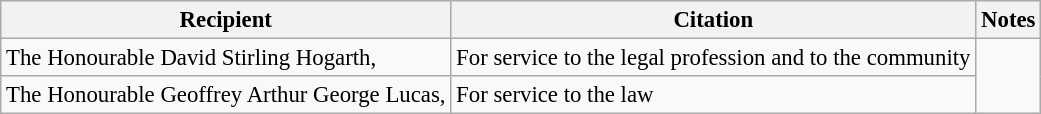<table class="wikitable" style="font-size:95%;">
<tr>
<th>Recipient</th>
<th>Citation</th>
<th>Notes</th>
</tr>
<tr>
<td>The Honourable David Stirling Hogarth, </td>
<td>For service to the legal profession and to the community</td>
<td rowspan="2"></td>
</tr>
<tr>
<td>The Honourable Geoffrey Arthur George Lucas, </td>
<td>For service to the law</td>
</tr>
</table>
